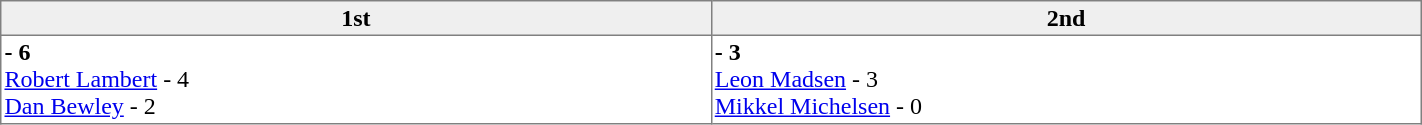<table border="1" cellpadding="2" cellspacing="0"  style="width:75%; border-collapse:collapse;">
<tr style="text-align:left; background:#efefef;">
<th width=15% align=center >1st</th>
<th width=15% align=center>2nd</th>
</tr>
<tr align=left>
<td valign=top align=left ><strong> - 6</strong><br><a href='#'>Robert Lambert</a> - 4<br><a href='#'>Dan Bewley</a> - 2</td>
<td valign=top align=left><strong> - 3</strong><br><a href='#'>Leon Madsen</a> - 3<br><a href='#'>Mikkel Michelsen</a> - 0</td>
</tr>
</table>
